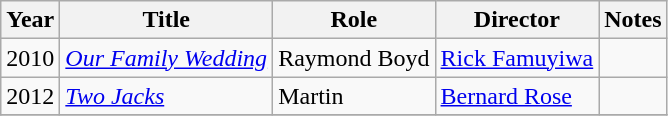<table class="wikitable sortable">
<tr>
<th>Year</th>
<th>Title</th>
<th>Role</th>
<th>Director</th>
<th>Notes</th>
</tr>
<tr>
<td>2010</td>
<td><em><a href='#'>Our Family Wedding</a></em></td>
<td>Raymond Boyd</td>
<td><a href='#'>Rick Famuyiwa</a></td>
<td></td>
</tr>
<tr>
<td>2012</td>
<td><em><a href='#'>Two Jacks</a></em></td>
<td>Martin</td>
<td><a href='#'>Bernard Rose</a></td>
<td></td>
</tr>
<tr>
</tr>
</table>
